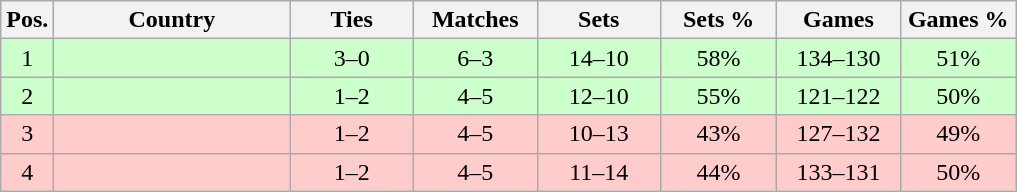<table class="wikitable nowrap" style=text-align:center>
<tr>
<th>Pos.</th>
<th width=150>Country</th>
<th width=75>Ties</th>
<th width=75>Matches</th>
<th width=75>Sets</th>
<th width=70>Sets %</th>
<th width=75>Games</th>
<th width=70>Games %</th>
</tr>
<tr bgcolor=ccffcc>
<td>1</td>
<td align=left></td>
<td>3–0</td>
<td>6–3</td>
<td>14–10</td>
<td>58%</td>
<td>134–130</td>
<td>51%</td>
</tr>
<tr bgcolor=ccffcc>
<td>2</td>
<td align=left></td>
<td>1–2</td>
<td>4–5</td>
<td>12–10</td>
<td>55%</td>
<td>121–122</td>
<td>50%</td>
</tr>
<tr bgcolor=ffcccc>
<td>3</td>
<td align=left></td>
<td>1–2</td>
<td>4–5</td>
<td>10–13</td>
<td>43%</td>
<td>127–132</td>
<td>49%</td>
</tr>
<tr bgcolor=ffcccc>
<td>4</td>
<td align=left></td>
<td>1–2</td>
<td>4–5</td>
<td>11–14</td>
<td>44%</td>
<td>133–131</td>
<td>50%</td>
</tr>
</table>
